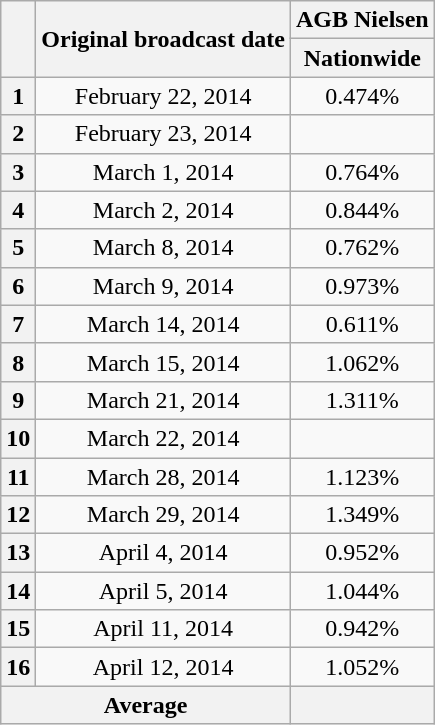<table class="wikitable" style="text-align:center">
<tr>
<th rowspan="2"></th>
<th rowspan="2">Original broadcast date</th>
<th colspan="2">AGB Nielsen</th>
</tr>
<tr>
<th>Nationwide</th>
</tr>
<tr>
<th>1</th>
<td>February 22, 2014</td>
<td>0.474%</td>
</tr>
<tr>
<th>2</th>
<td>February 23, 2014</td>
<td></td>
</tr>
<tr>
<th>3</th>
<td>March 1, 2014</td>
<td>0.764%</td>
</tr>
<tr>
<th>4</th>
<td>March 2, 2014</td>
<td>0.844%</td>
</tr>
<tr>
<th>5</th>
<td>March 8, 2014</td>
<td>0.762%</td>
</tr>
<tr>
<th>6</th>
<td>March 9, 2014</td>
<td>0.973%</td>
</tr>
<tr>
<th>7</th>
<td>March 14, 2014</td>
<td>0.611%</td>
</tr>
<tr>
<th>8</th>
<td>March 15, 2014</td>
<td>1.062%</td>
</tr>
<tr>
<th>9</th>
<td>March 21, 2014</td>
<td>1.311%</td>
</tr>
<tr>
<th>10</th>
<td>March 22, 2014</td>
<td></td>
</tr>
<tr>
<th>11</th>
<td>March 28, 2014</td>
<td>1.123%</td>
</tr>
<tr>
<th>12</th>
<td>March 29, 2014</td>
<td>1.349%</td>
</tr>
<tr>
<th>13</th>
<td>April 4, 2014</td>
<td>0.952%</td>
</tr>
<tr>
<th>14</th>
<td>April 5, 2014</td>
<td>1.044%</td>
</tr>
<tr>
<th>15</th>
<td>April 11, 2014</td>
<td>0.942%</td>
</tr>
<tr>
<th>16</th>
<td>April 12, 2014</td>
<td>1.052%</td>
</tr>
<tr>
<th colspan=2>Average</th>
<th></th>
</tr>
</table>
